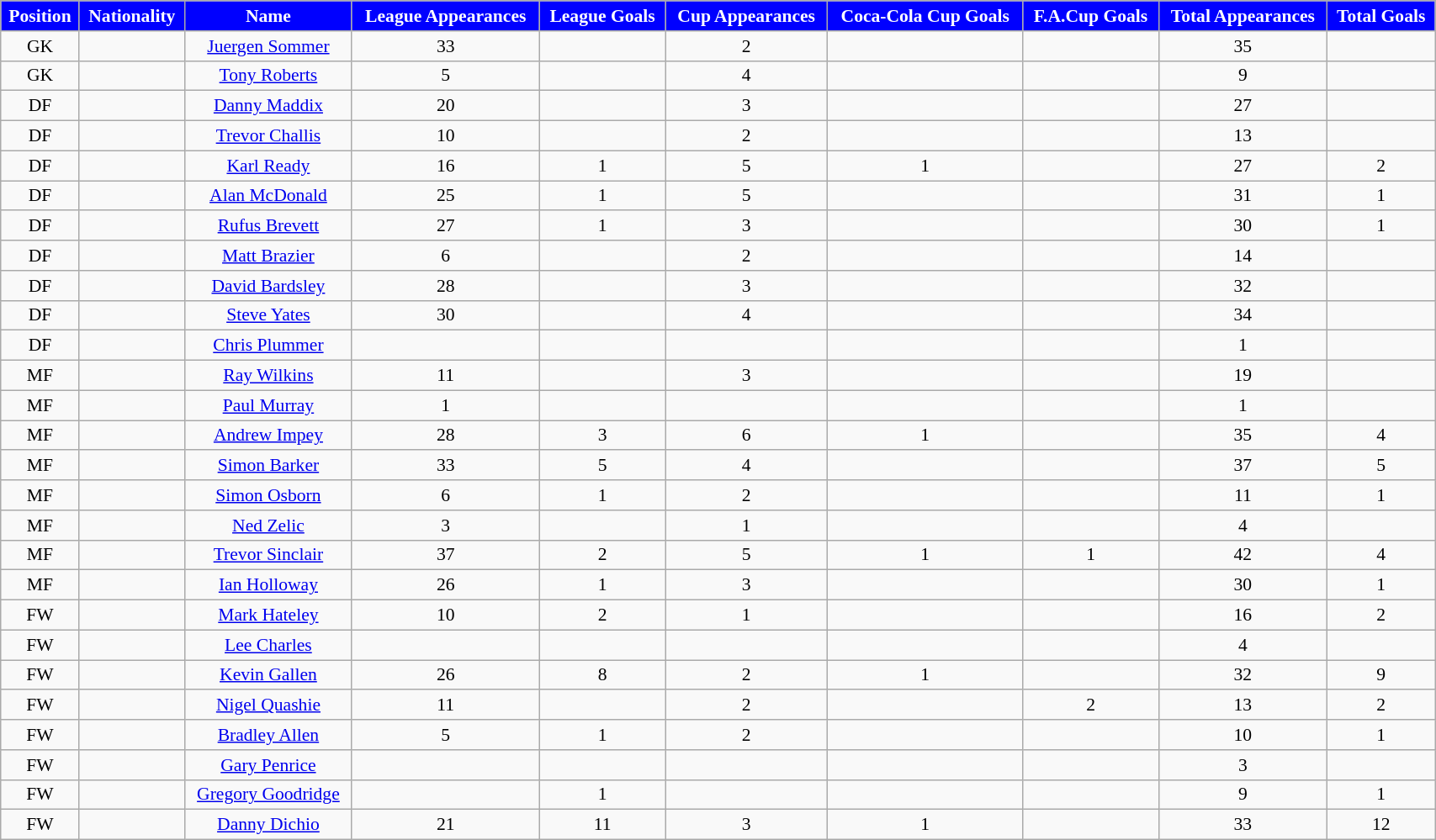<table class="wikitable" style="text-align:center; font-size:90%; width:90%;">
<tr>
<th style="background:#0000FF; color:#FFFFFF; text-align:center;">Position</th>
<th style="background:#0000FF; color:#FFFFFF; text-align:center;">Nationality</th>
<th style="background:#0000FF; color:#FFFFFF; text-align:center;"><strong>Name</strong></th>
<th style="background:#0000FF; color:#FFFFFF; text-align:center;">League Appearances</th>
<th style="background:#0000FF; color:#FFFFFF; text-align:center;">League Goals</th>
<th style="background:#0000FF; color:#FFFFFF; text-align:center;">Cup Appearances</th>
<th style="background:#0000FF; color:#FFFFFF; text-align:center;">Coca-Cola Cup Goals</th>
<th style="background:#0000FF; color:#FFFFFF; text-align:center;">F.A.Cup Goals</th>
<th style="background:#0000FF; color:#FFFFFF; text-align:center;">Total Appearances</th>
<th style="background:#0000FF; color:#FFFFFF; text-align:center;">Total Goals</th>
</tr>
<tr>
<td>GK</td>
<td></td>
<td><a href='#'>Juergen Sommer</a></td>
<td>33</td>
<td></td>
<td>2</td>
<td></td>
<td></td>
<td>35</td>
<td></td>
</tr>
<tr>
<td>GK</td>
<td></td>
<td><a href='#'>Tony Roberts</a></td>
<td>5</td>
<td></td>
<td>4</td>
<td></td>
<td></td>
<td>9</td>
<td></td>
</tr>
<tr>
<td>DF</td>
<td></td>
<td><a href='#'>Danny Maddix</a></td>
<td>20</td>
<td></td>
<td>3</td>
<td></td>
<td></td>
<td>27</td>
<td></td>
</tr>
<tr>
<td>DF</td>
<td></td>
<td><a href='#'>Trevor Challis</a></td>
<td>10</td>
<td></td>
<td>2</td>
<td></td>
<td></td>
<td>13</td>
<td></td>
</tr>
<tr>
<td>DF</td>
<td></td>
<td><a href='#'>Karl Ready</a></td>
<td>16</td>
<td>1</td>
<td>5</td>
<td>1</td>
<td></td>
<td>27</td>
<td>2</td>
</tr>
<tr>
<td>DF</td>
<td></td>
<td><a href='#'>Alan McDonald</a></td>
<td>25</td>
<td>1</td>
<td>5</td>
<td></td>
<td></td>
<td>31</td>
<td>1</td>
</tr>
<tr>
<td>DF</td>
<td></td>
<td><a href='#'>Rufus Brevett</a></td>
<td>27</td>
<td>1</td>
<td>3</td>
<td></td>
<td></td>
<td>30</td>
<td>1</td>
</tr>
<tr>
<td>DF</td>
<td></td>
<td><a href='#'>Matt Brazier</a></td>
<td>6</td>
<td></td>
<td>2</td>
<td></td>
<td></td>
<td>14</td>
<td></td>
</tr>
<tr>
<td>DF</td>
<td></td>
<td><a href='#'>David Bardsley</a></td>
<td>28</td>
<td></td>
<td>3</td>
<td></td>
<td></td>
<td>32</td>
<td></td>
</tr>
<tr>
<td>DF</td>
<td></td>
<td><a href='#'>Steve Yates</a></td>
<td>30</td>
<td></td>
<td>4</td>
<td></td>
<td></td>
<td>34</td>
<td></td>
</tr>
<tr>
<td>DF</td>
<td></td>
<td><a href='#'>Chris Plummer</a></td>
<td></td>
<td></td>
<td></td>
<td></td>
<td></td>
<td>1</td>
<td></td>
</tr>
<tr>
<td>MF</td>
<td></td>
<td><a href='#'>Ray Wilkins</a></td>
<td>11</td>
<td></td>
<td>3</td>
<td></td>
<td></td>
<td>19</td>
<td></td>
</tr>
<tr>
<td>MF</td>
<td></td>
<td><a href='#'>Paul Murray</a></td>
<td>1</td>
<td></td>
<td></td>
<td></td>
<td></td>
<td>1</td>
<td></td>
</tr>
<tr>
<td>MF</td>
<td></td>
<td><a href='#'>Andrew Impey</a></td>
<td>28</td>
<td>3</td>
<td>6</td>
<td>1</td>
<td></td>
<td>35</td>
<td>4</td>
</tr>
<tr>
<td>MF</td>
<td></td>
<td><a href='#'>Simon Barker</a></td>
<td>33</td>
<td>5</td>
<td>4</td>
<td></td>
<td></td>
<td>37</td>
<td>5</td>
</tr>
<tr>
<td>MF</td>
<td></td>
<td><a href='#'>Simon Osborn</a></td>
<td>6</td>
<td>1</td>
<td>2</td>
<td></td>
<td></td>
<td>11</td>
<td>1</td>
</tr>
<tr>
<td>MF</td>
<td></td>
<td><a href='#'>Ned Zelic</a></td>
<td>3</td>
<td></td>
<td>1</td>
<td></td>
<td></td>
<td>4</td>
<td></td>
</tr>
<tr>
<td>MF</td>
<td></td>
<td><a href='#'>Trevor Sinclair</a></td>
<td>37</td>
<td>2</td>
<td>5</td>
<td>1</td>
<td>1</td>
<td>42</td>
<td>4</td>
</tr>
<tr>
<td>MF</td>
<td></td>
<td><a href='#'>Ian Holloway</a></td>
<td>26</td>
<td>1</td>
<td>3</td>
<td></td>
<td></td>
<td>30</td>
<td>1</td>
</tr>
<tr>
<td>FW</td>
<td></td>
<td><a href='#'>Mark Hateley</a></td>
<td>10</td>
<td>2</td>
<td>1</td>
<td></td>
<td></td>
<td>16</td>
<td>2</td>
</tr>
<tr>
<td>FW</td>
<td></td>
<td><a href='#'>Lee Charles</a></td>
<td></td>
<td></td>
<td></td>
<td></td>
<td></td>
<td>4</td>
<td></td>
</tr>
<tr>
<td>FW</td>
<td></td>
<td><a href='#'>Kevin Gallen</a></td>
<td>26</td>
<td>8</td>
<td>2</td>
<td>1</td>
<td></td>
<td>32</td>
<td>9</td>
</tr>
<tr>
<td>FW</td>
<td></td>
<td><a href='#'>Nigel Quashie</a></td>
<td>11</td>
<td></td>
<td>2</td>
<td></td>
<td>2</td>
<td>13</td>
<td>2</td>
</tr>
<tr>
<td>FW</td>
<td></td>
<td><a href='#'>Bradley Allen</a></td>
<td>5</td>
<td>1</td>
<td>2</td>
<td></td>
<td></td>
<td>10</td>
<td>1</td>
</tr>
<tr>
<td>FW</td>
<td></td>
<td><a href='#'>Gary Penrice</a></td>
<td></td>
<td></td>
<td></td>
<td></td>
<td></td>
<td>3</td>
<td></td>
</tr>
<tr>
<td>FW</td>
<td></td>
<td><a href='#'>Gregory Goodridge</a></td>
<td></td>
<td>1</td>
<td></td>
<td></td>
<td></td>
<td>9</td>
<td>1</td>
</tr>
<tr>
<td>FW</td>
<td></td>
<td><a href='#'>Danny Dichio</a></td>
<td>21</td>
<td>11</td>
<td>3</td>
<td>1</td>
<td></td>
<td>33</td>
<td>12</td>
</tr>
</table>
